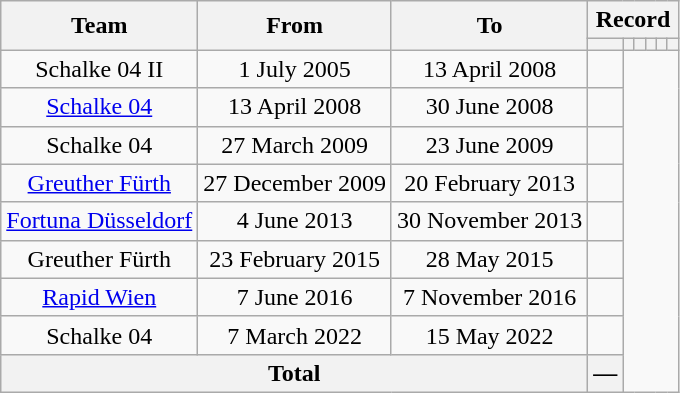<table class="wikitable" style="text-align: center">
<tr>
<th rowspan="2">Team</th>
<th rowspan="2">From</th>
<th rowspan="2">To</th>
<th colspan="6">Record</th>
</tr>
<tr>
<th></th>
<th></th>
<th></th>
<th></th>
<th></th>
<th></th>
</tr>
<tr>
<td>Schalke 04 II</td>
<td>1 July 2005</td>
<td>13 April 2008<br></td>
<td></td>
</tr>
<tr>
<td><a href='#'>Schalke 04</a></td>
<td>13 April 2008</td>
<td>30 June 2008<br></td>
<td></td>
</tr>
<tr>
<td>Schalke 04</td>
<td>27 March 2009</td>
<td>23 June 2009<br></td>
<td></td>
</tr>
<tr>
<td><a href='#'>Greuther Fürth</a></td>
<td>27 December 2009</td>
<td>20 February 2013<br></td>
<td></td>
</tr>
<tr>
<td><a href='#'>Fortuna Düsseldorf</a></td>
<td>4 June 2013</td>
<td>30 November 2013<br></td>
<td></td>
</tr>
<tr>
<td>Greuther Fürth</td>
<td>23 February 2015</td>
<td>28 May 2015<br></td>
<td></td>
</tr>
<tr>
<td><a href='#'>Rapid Wien</a></td>
<td>7 June 2016</td>
<td>7 November 2016<br></td>
<td></td>
</tr>
<tr>
<td>Schalke 04</td>
<td>7 March 2022</td>
<td>15 May 2022<br></td>
<td></td>
</tr>
<tr>
<th colspan="3">Total<br></th>
<th>—</th>
</tr>
</table>
